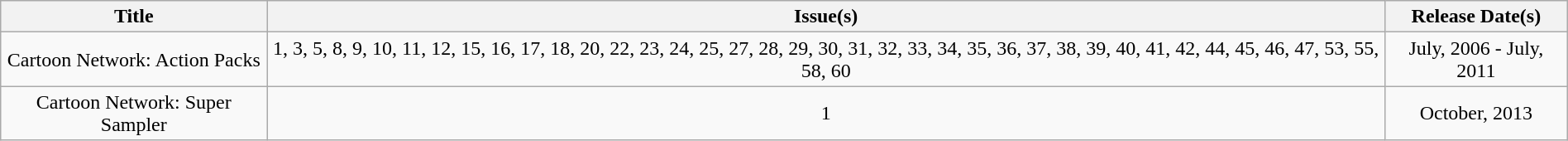<table class="wikitable plainrowheaders" width="100%" style="text-align:center;">
<tr>
<th>Title</th>
<th>Issue(s)</th>
<th>Release Date(s)</th>
</tr>
<tr>
<td>Cartoon Network: Action Packs</td>
<td>1, 3, 5, 8, 9, 10, 11, 12, 15, 16, 17, 18, 20, 22, 23, 24, 25, 27, 28, 29, 30, 31, 32, 33, 34, 35, 36, 37, 38, 39, 40, 41, 42, 44, 45, 46, 47, 53, 55, 58, 60</td>
<td>July, 2006 - July, 2011</td>
</tr>
<tr>
<td>Cartoon Network: Super Sampler</td>
<td>1</td>
<td>October, 2013</td>
</tr>
</table>
